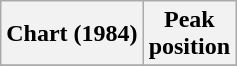<table class="wikitable plainrowheaders" style="text-align:center">
<tr>
<th scope="col">Chart (1984)</th>
<th scope="col">Peak<br>position</th>
</tr>
<tr>
</tr>
</table>
